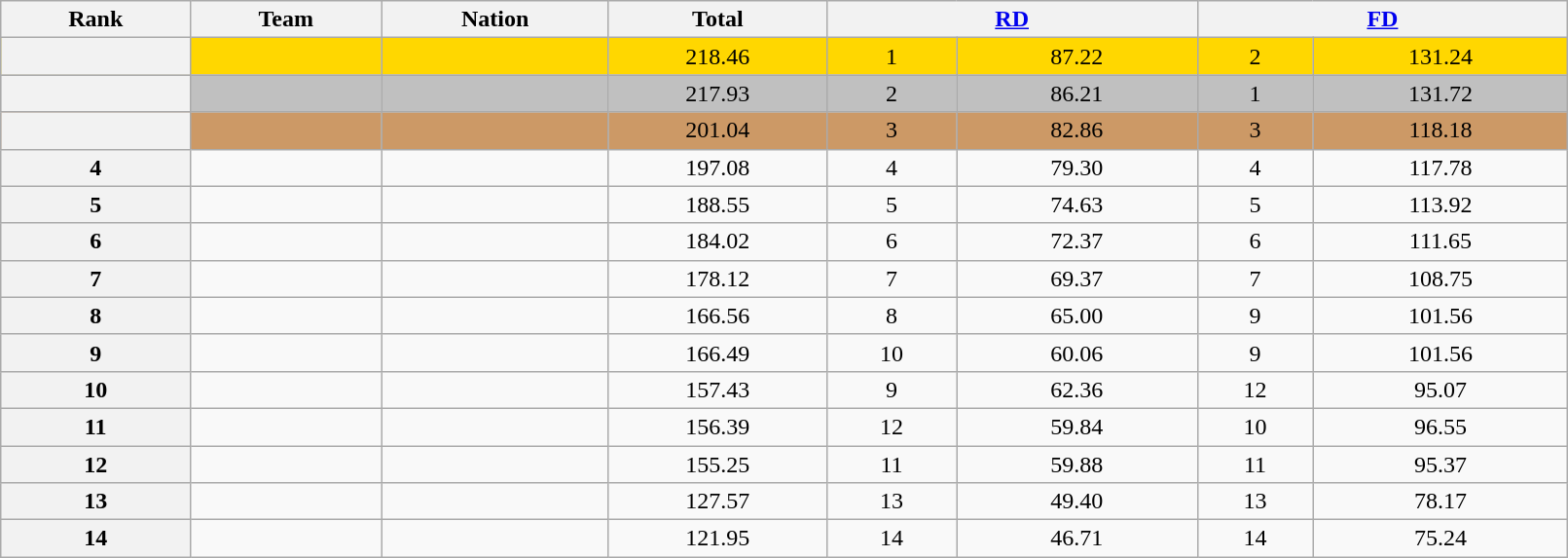<table class="wikitable sortable" style="text-align:center; width:85%">
<tr>
<th scope="col">Rank</th>
<th scope="col">Team</th>
<th scope="col">Nation</th>
<th scope="col">Total</th>
<th scope="col" colspan="2" width="80px"><a href='#'>RD</a></th>
<th scope="col" colspan="2" width="80px"><a href='#'>FD</a></th>
</tr>
<tr bgcolor="gold">
<th scope="row"></th>
<td align="left"></td>
<td align="left"></td>
<td align="center">218.46</td>
<td>1</td>
<td align="center">87.22</td>
<td>2</td>
<td align="center">131.24</td>
</tr>
<tr bgcolor="silver">
<th scope="row"></th>
<td align="left"></td>
<td align="left"></td>
<td align="center">217.93</td>
<td>2</td>
<td align="center">86.21</td>
<td>1</td>
<td align="center">131.72</td>
</tr>
<tr bgcolor="#cc9966">
<th scope="row"></th>
<td align="left"></td>
<td align="left"></td>
<td align="center">201.04</td>
<td>3</td>
<td align="center">82.86</td>
<td>3</td>
<td align="center">118.18</td>
</tr>
<tr>
<th scope="row">4</th>
<td align="left"></td>
<td align="left"></td>
<td align="center">197.08</td>
<td>4</td>
<td align="center">79.30</td>
<td>4</td>
<td align="center">117.78</td>
</tr>
<tr>
<th scope="row">5</th>
<td align="left"></td>
<td align="left"></td>
<td align="center">188.55</td>
<td>5</td>
<td align="center">74.63</td>
<td>5</td>
<td align="center">113.92</td>
</tr>
<tr>
<th scope="row">6</th>
<td align="left"></td>
<td align="left"></td>
<td align="center">184.02</td>
<td>6</td>
<td align="center">72.37</td>
<td>6</td>
<td align="center">111.65</td>
</tr>
<tr>
<th scope="row">7</th>
<td align="left"></td>
<td align="left"></td>
<td align="center">178.12</td>
<td>7</td>
<td align="center">69.37</td>
<td>7</td>
<td align="center">108.75</td>
</tr>
<tr>
<th scope="row">8</th>
<td align="left"></td>
<td align="left"></td>
<td align="center">166.56</td>
<td>8</td>
<td align="center">65.00</td>
<td>9</td>
<td align="center">101.56</td>
</tr>
<tr>
<th scope="row">9</th>
<td align="left"></td>
<td align="left"></td>
<td align="center">166.49</td>
<td>10</td>
<td align="center">60.06</td>
<td>9</td>
<td align="center">101.56</td>
</tr>
<tr>
<th scope="row">10</th>
<td align="left"></td>
<td align="left"></td>
<td align="center">157.43</td>
<td>9</td>
<td align="center">62.36</td>
<td>12</td>
<td align="center">95.07</td>
</tr>
<tr>
<th scope="row">11</th>
<td align="left"></td>
<td align="left"></td>
<td align="center">156.39</td>
<td>12</td>
<td align="center">59.84</td>
<td>10</td>
<td align="center">96.55</td>
</tr>
<tr>
<th scope="row">12</th>
<td align="left"></td>
<td align="left"></td>
<td align="center">155.25</td>
<td>11</td>
<td align="center">59.88</td>
<td>11</td>
<td align="center">95.37</td>
</tr>
<tr>
<th scope="row">13</th>
<td align="left"></td>
<td align="left"></td>
<td align="center">127.57</td>
<td>13</td>
<td align="center">49.40</td>
<td>13</td>
<td align="center">78.17</td>
</tr>
<tr>
<th scope="row">14</th>
<td align="left"></td>
<td align="left"></td>
<td align="center">121.95</td>
<td>14</td>
<td align="center">46.71</td>
<td>14</td>
<td align="center">75.24</td>
</tr>
</table>
